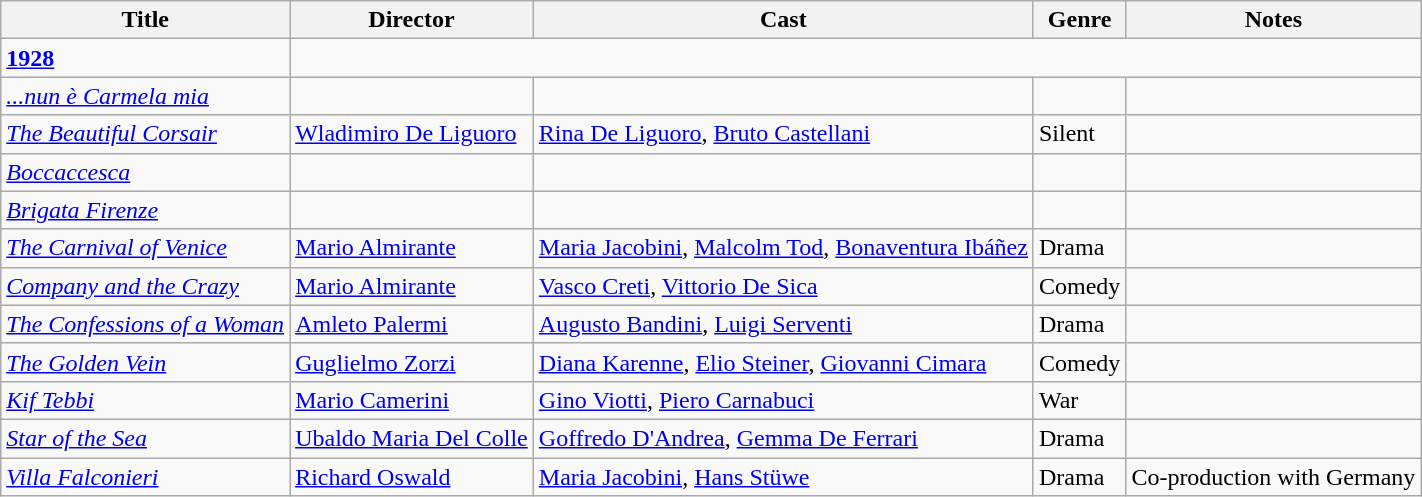<table class="wikitable">
<tr>
<th>Title</th>
<th>Director</th>
<th>Cast</th>
<th>Genre</th>
<th>Notes</th>
</tr>
<tr>
<td><strong><a href='#'>1928</a></strong></td>
</tr>
<tr>
<td><em><a href='#'>...nun è Carmela mia</a></em></td>
<td></td>
<td></td>
<td></td>
<td></td>
</tr>
<tr>
<td><em><a href='#'>The Beautiful Corsair</a></em></td>
<td><a href='#'>Wladimiro De Liguoro</a></td>
<td><a href='#'>Rina De Liguoro</a>, <a href='#'>Bruto Castellani</a></td>
<td>Silent</td>
<td></td>
</tr>
<tr>
<td><em><a href='#'>Boccaccesca</a></em></td>
<td></td>
<td></td>
<td></td>
<td></td>
</tr>
<tr>
<td><em><a href='#'>Brigata Firenze</a></em></td>
<td></td>
<td></td>
<td></td>
<td></td>
</tr>
<tr>
<td><em><a href='#'>The Carnival of Venice</a></em></td>
<td><a href='#'>Mario Almirante</a></td>
<td><a href='#'>Maria Jacobini</a>, <a href='#'>Malcolm Tod</a>, <a href='#'>Bonaventura Ibáñez</a></td>
<td>Drama</td>
<td></td>
</tr>
<tr>
<td><em><a href='#'>Company and the Crazy</a></em></td>
<td><a href='#'>Mario Almirante</a></td>
<td><a href='#'>Vasco Creti</a>, <a href='#'>Vittorio De Sica</a></td>
<td>Comedy</td>
<td></td>
</tr>
<tr>
<td><em><a href='#'>The Confessions of a Woman</a></em></td>
<td><a href='#'>Amleto Palermi</a></td>
<td><a href='#'>Augusto Bandini</a>, <a href='#'>Luigi Serventi</a></td>
<td>Drama</td>
<td></td>
</tr>
<tr>
<td><em><a href='#'>The Golden Vein</a></em></td>
<td><a href='#'>Guglielmo Zorzi</a></td>
<td><a href='#'>Diana Karenne</a>, <a href='#'>Elio Steiner</a>, <a href='#'>Giovanni Cimara</a></td>
<td>Comedy</td>
<td></td>
</tr>
<tr>
<td><em><a href='#'>Kif Tebbi</a></em></td>
<td><a href='#'>Mario Camerini</a></td>
<td><a href='#'>Gino Viotti</a>, <a href='#'>Piero Carnabuci</a></td>
<td>War</td>
<td></td>
</tr>
<tr>
<td><em><a href='#'>Star of the Sea</a></em></td>
<td><a href='#'>Ubaldo Maria Del Colle</a></td>
<td><a href='#'>Goffredo D'Andrea</a>, <a href='#'>Gemma De Ferrari</a></td>
<td>Drama</td>
<td></td>
</tr>
<tr>
<td><em><a href='#'>Villa Falconieri</a></em></td>
<td><a href='#'>Richard Oswald</a></td>
<td><a href='#'>Maria Jacobini</a>, <a href='#'>Hans Stüwe</a></td>
<td>Drama</td>
<td>Co-production with Germany<br></td>
</tr>
</table>
